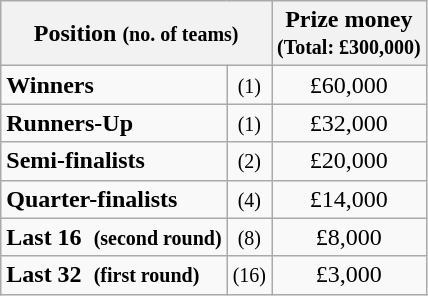<table class="wikitable">
<tr>
<th colspan=2>Position <small>(no. of teams)</small></th>
<th>Prize money<br><small>(Total: £300,000)</small></th>
</tr>
<tr>
<td><strong>Winners</strong></td>
<td align=center><small>(1)</small></td>
<td align=center>£60,000</td>
</tr>
<tr>
<td><strong>Runners-Up</strong></td>
<td align=center><small>(1)</small></td>
<td align=center>£32,000</td>
</tr>
<tr>
<td><strong>Semi-finalists</strong></td>
<td align=center><small>(2)</small></td>
<td align=center>£20,000</td>
</tr>
<tr>
<td><strong>Quarter-finalists</strong></td>
<td align=center><small>(4)</small></td>
<td align=center>£14,000</td>
</tr>
<tr>
<td><strong>Last 16  <small>(second round)</small></strong></td>
<td align=center><small>(8)</small></td>
<td align=center>£8,000</td>
</tr>
<tr>
<td><strong>Last 32  <small>(first round)</small></strong></td>
<td align=center><small>(16)</small></td>
<td align=center>£3,000</td>
</tr>
</table>
